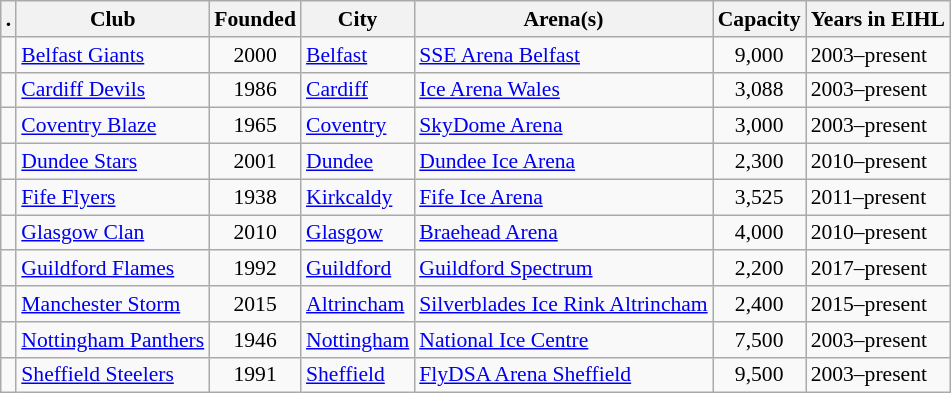<table class="wikitable" style="font-size: 90%">
<tr>
<th>.</th>
<th>Club</th>
<th>Founded</th>
<th>City</th>
<th>Arena(s)</th>
<th>Capacity</th>
<th>Years in EIHL</th>
</tr>
<tr>
<td></td>
<td><a href='#'>Belfast Giants</a></td>
<td align=center>2000</td>
<td><a href='#'>Belfast</a></td>
<td><a href='#'>SSE Arena Belfast</a></td>
<td align=center>9,000</td>
<td>2003–present</td>
</tr>
<tr>
<td></td>
<td><a href='#'>Cardiff Devils</a></td>
<td align=center>1986</td>
<td><a href='#'>Cardiff</a></td>
<td><a href='#'>Ice Arena Wales</a></td>
<td align=center>3,088</td>
<td>2003–present</td>
</tr>
<tr>
<td></td>
<td><a href='#'>Coventry Blaze</a></td>
<td align=center>1965</td>
<td><a href='#'>Coventry</a></td>
<td><a href='#'>SkyDome Arena</a></td>
<td align=center>3,000</td>
<td>2003–present</td>
</tr>
<tr>
<td></td>
<td><a href='#'>Dundee Stars</a></td>
<td align=center>2001</td>
<td><a href='#'>Dundee</a></td>
<td><a href='#'>Dundee Ice Arena</a></td>
<td align=center>2,300</td>
<td>2010–present</td>
</tr>
<tr>
<td></td>
<td><a href='#'>Fife Flyers</a></td>
<td align=center>1938</td>
<td><a href='#'>Kirkcaldy</a></td>
<td><a href='#'>Fife Ice Arena</a></td>
<td align=center>3,525</td>
<td>2011–present</td>
</tr>
<tr>
<td></td>
<td><a href='#'>Glasgow Clan</a></td>
<td align=center>2010</td>
<td><a href='#'>Glasgow</a></td>
<td><a href='#'>Braehead Arena</a></td>
<td align=center>4,000</td>
<td>2010–present</td>
</tr>
<tr>
<td></td>
<td><a href='#'>Guildford Flames</a></td>
<td align=center>1992</td>
<td><a href='#'>Guildford</a></td>
<td><a href='#'>Guildford Spectrum</a></td>
<td align=center>2,200</td>
<td>2017–present</td>
</tr>
<tr>
<td></td>
<td><a href='#'>Manchester Storm</a></td>
<td align=center>2015</td>
<td><a href='#'>Altrincham</a></td>
<td><a href='#'>Silverblades Ice Rink Altrincham</a></td>
<td align=center>2,400</td>
<td>2015–present</td>
</tr>
<tr>
<td></td>
<td><a href='#'>Nottingham Panthers</a></td>
<td align=center>1946</td>
<td><a href='#'>Nottingham</a></td>
<td><a href='#'>National Ice Centre</a></td>
<td align=center>7,500</td>
<td>2003–present</td>
</tr>
<tr>
<td></td>
<td><a href='#'>Sheffield Steelers</a></td>
<td align=center>1991</td>
<td><a href='#'>Sheffield</a></td>
<td><a href='#'>FlyDSA Arena Sheffield</a></td>
<td align=center>9,500</td>
<td>2003–present</td>
</tr>
</table>
